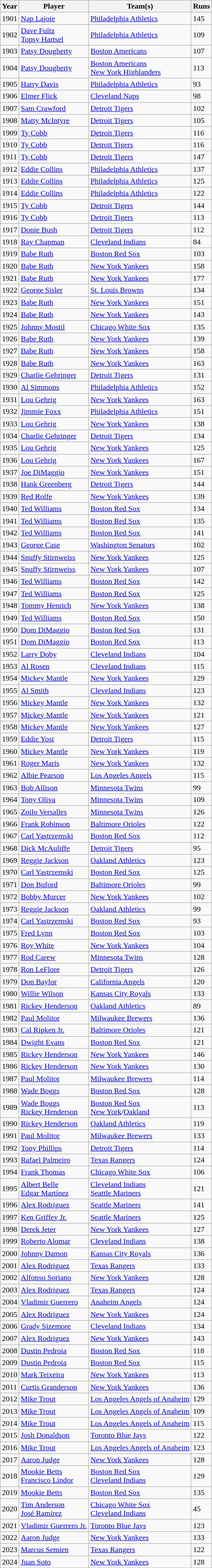<table class="wikitable sortable">
<tr>
<th>Year</th>
<th>Player</th>
<th>Team(s)</th>
<th>Runs</th>
</tr>
<tr>
<td>1901</td>
<td><a href='#'>Nap Lajoie</a></td>
<td><a href='#'>Philadelphia Athletics</a></td>
<td>145</td>
</tr>
<tr>
<td>1902</td>
<td><a href='#'>Dave Fultz</a><br><a href='#'>Topsy Hartsel</a></td>
<td><a href='#'>Philadelphia Athletics</a></td>
<td>109</td>
</tr>
<tr>
<td>1903</td>
<td><a href='#'>Patsy Dougherty</a></td>
<td><a href='#'>Boston Americans</a></td>
<td>107</td>
</tr>
<tr>
<td>1904</td>
<td><a href='#'>Patsy Dougherty</a></td>
<td><a href='#'>Boston Americans</a><br><a href='#'>New York Highlanders</a></td>
<td>113</td>
</tr>
<tr>
<td>1905</td>
<td><a href='#'>Harry Davis</a></td>
<td><a href='#'>Philadelphia Athletics</a></td>
<td>93</td>
</tr>
<tr>
<td>1906</td>
<td><a href='#'>Elmer Flick</a></td>
<td><a href='#'>Cleveland Naps</a></td>
<td>98</td>
</tr>
<tr>
<td>1907</td>
<td><a href='#'>Sam Crawford</a></td>
<td><a href='#'>Detroit Tigers</a></td>
<td>102</td>
</tr>
<tr>
<td>1908</td>
<td><a href='#'>Matty McIntyre</a></td>
<td><a href='#'>Detroit Tigers</a></td>
<td>105</td>
</tr>
<tr>
<td>1909</td>
<td><a href='#'>Ty Cobb</a></td>
<td><a href='#'>Detroit Tigers</a></td>
<td>116</td>
</tr>
<tr>
<td>1910</td>
<td><a href='#'>Ty Cobb</a></td>
<td><a href='#'>Detroit Tigers</a></td>
<td>116</td>
</tr>
<tr>
<td>1911</td>
<td><a href='#'>Ty Cobb</a></td>
<td><a href='#'>Detroit Tigers</a></td>
<td>147</td>
</tr>
<tr>
<td>1912</td>
<td><a href='#'>Eddie Collins</a></td>
<td><a href='#'>Philadelphia Athletics</a></td>
<td>137</td>
</tr>
<tr>
<td>1913</td>
<td><a href='#'>Eddie Collins</a></td>
<td><a href='#'>Philadelphia Athletics</a></td>
<td>125</td>
</tr>
<tr>
<td>1914</td>
<td><a href='#'>Eddie Collins</a></td>
<td><a href='#'>Philadelphia Athletics</a></td>
<td>122</td>
</tr>
<tr>
<td>1915</td>
<td><a href='#'>Ty Cobb</a></td>
<td><a href='#'>Detroit Tigers</a></td>
<td>144</td>
</tr>
<tr>
<td>1916</td>
<td><a href='#'>Ty Cobb</a></td>
<td><a href='#'>Detroit Tigers</a></td>
<td>113</td>
</tr>
<tr>
<td>1917</td>
<td><a href='#'>Donie Bush</a></td>
<td><a href='#'>Detroit Tigers</a></td>
<td>112</td>
</tr>
<tr>
<td>1918</td>
<td><a href='#'>Ray Chapman</a></td>
<td><a href='#'>Cleveland Indians</a></td>
<td>84</td>
</tr>
<tr>
<td>1919</td>
<td><a href='#'>Babe Ruth</a></td>
<td><a href='#'>Boston Red Sox</a></td>
<td>103</td>
</tr>
<tr>
<td>1920</td>
<td><a href='#'>Babe Ruth</a></td>
<td><a href='#'>New York Yankees</a></td>
<td>158</td>
</tr>
<tr>
<td>1921</td>
<td><a href='#'>Babe Ruth</a></td>
<td><a href='#'>New York Yankees</a></td>
<td>177</td>
</tr>
<tr>
<td>1922</td>
<td><a href='#'>George Sisler</a></td>
<td><a href='#'>St. Louis Browns</a></td>
<td>134</td>
</tr>
<tr>
<td>1923</td>
<td><a href='#'>Babe Ruth</a></td>
<td><a href='#'>New York Yankees</a></td>
<td>151</td>
</tr>
<tr>
<td>1924</td>
<td><a href='#'>Babe Ruth</a></td>
<td><a href='#'>New York Yankees</a></td>
<td>143</td>
</tr>
<tr>
<td>1925</td>
<td><a href='#'>Johnny Mostil</a></td>
<td><a href='#'>Chicago White Sox</a></td>
<td>135</td>
</tr>
<tr>
<td>1926</td>
<td><a href='#'>Babe Ruth</a></td>
<td><a href='#'>New York Yankees</a></td>
<td>139</td>
</tr>
<tr>
<td>1927</td>
<td><a href='#'>Babe Ruth</a></td>
<td><a href='#'>New York Yankees</a></td>
<td>158</td>
</tr>
<tr>
<td>1928</td>
<td><a href='#'>Babe Ruth</a></td>
<td><a href='#'>New York Yankees</a></td>
<td>163</td>
</tr>
<tr>
<td>1929</td>
<td><a href='#'>Charlie Gehringer</a></td>
<td><a href='#'>Detroit Tigers</a></td>
<td>131</td>
</tr>
<tr>
<td>1930</td>
<td><a href='#'>Al Simmons</a></td>
<td><a href='#'>Philadelphia Athletics</a></td>
<td>152</td>
</tr>
<tr>
<td>1931</td>
<td><a href='#'>Lou Gehrig</a></td>
<td><a href='#'>New York Yankees</a></td>
<td>163</td>
</tr>
<tr>
<td>1932</td>
<td><a href='#'>Jimmie Foxx</a></td>
<td><a href='#'>Philadelphia Athletics</a></td>
<td>151</td>
</tr>
<tr>
<td>1933</td>
<td><a href='#'>Lou Gehrig</a></td>
<td><a href='#'>New York Yankees</a></td>
<td>138</td>
</tr>
<tr>
<td>1934</td>
<td><a href='#'>Charlie Gehringer</a></td>
<td><a href='#'>Detroit Tigers</a></td>
<td>134</td>
</tr>
<tr>
<td>1935</td>
<td><a href='#'>Lou Gehrig</a></td>
<td><a href='#'>New York Yankees</a></td>
<td>125</td>
</tr>
<tr>
<td>1936</td>
<td><a href='#'>Lou Gehrig</a></td>
<td><a href='#'>New York Yankees</a></td>
<td>167</td>
</tr>
<tr>
<td>1937</td>
<td><a href='#'>Joe DiMaggio</a></td>
<td><a href='#'>New York Yankees</a></td>
<td>151</td>
</tr>
<tr>
<td>1938</td>
<td><a href='#'>Hank Greenberg</a></td>
<td><a href='#'>Detroit Tigers</a></td>
<td>144</td>
</tr>
<tr>
<td>1939</td>
<td><a href='#'>Red Rolfe</a></td>
<td><a href='#'>New York Yankees</a></td>
<td>139</td>
</tr>
<tr>
<td>1940</td>
<td><a href='#'>Ted Williams</a></td>
<td><a href='#'>Boston Red Sox</a></td>
<td>134</td>
</tr>
<tr>
<td>1941</td>
<td><a href='#'>Ted Williams</a></td>
<td><a href='#'>Boston Red Sox</a></td>
<td>135</td>
</tr>
<tr>
<td>1942</td>
<td><a href='#'>Ted Williams</a></td>
<td><a href='#'>Boston Red Sox</a></td>
<td>141</td>
</tr>
<tr>
<td>1943</td>
<td><a href='#'>George Case</a></td>
<td><a href='#'>Washington Senators</a></td>
<td>102</td>
</tr>
<tr>
<td>1944</td>
<td><a href='#'>Snuffy Stirnweiss</a></td>
<td><a href='#'>New York Yankees</a></td>
<td>125</td>
</tr>
<tr>
<td>1945</td>
<td><a href='#'>Snuffy Stirnweiss</a></td>
<td><a href='#'>New York Yankees</a></td>
<td>107</td>
</tr>
<tr>
<td>1946</td>
<td><a href='#'>Ted Williams</a></td>
<td><a href='#'>Boston Red Sox</a></td>
<td>142</td>
</tr>
<tr>
<td>1947</td>
<td><a href='#'>Ted Williams</a></td>
<td><a href='#'>Boston Red Sox</a></td>
<td>125</td>
</tr>
<tr>
<td>1948</td>
<td><a href='#'>Tommy Henrich</a></td>
<td><a href='#'>New York Yankees</a></td>
<td>138</td>
</tr>
<tr>
<td>1949</td>
<td><a href='#'>Ted Williams</a></td>
<td><a href='#'>Boston Red Sox</a></td>
<td>150</td>
</tr>
<tr>
<td>1950</td>
<td><a href='#'>Dom DiMaggio</a></td>
<td><a href='#'>Boston Red Sox</a></td>
<td>131</td>
</tr>
<tr>
<td>1951</td>
<td><a href='#'>Dom DiMaggio</a></td>
<td><a href='#'>Boston Red Sox</a></td>
<td>113</td>
</tr>
<tr>
<td>1952</td>
<td><a href='#'>Larry Doby</a></td>
<td><a href='#'>Cleveland Indians</a></td>
<td>104</td>
</tr>
<tr>
<td>1953</td>
<td><a href='#'>Al Rosen</a></td>
<td><a href='#'>Cleveland Indians</a></td>
<td>115</td>
</tr>
<tr>
<td>1954</td>
<td><a href='#'>Mickey Mantle</a></td>
<td><a href='#'>New York Yankees</a></td>
<td>129</td>
</tr>
<tr>
<td>1955</td>
<td><a href='#'>Al Smith</a></td>
<td><a href='#'>Cleveland Indians</a></td>
<td>123</td>
</tr>
<tr>
<td>1956</td>
<td><a href='#'>Mickey Mantle</a></td>
<td><a href='#'>New York Yankees</a></td>
<td>132</td>
</tr>
<tr>
<td>1957</td>
<td><a href='#'>Mickey Mantle</a></td>
<td><a href='#'>New York Yankees</a></td>
<td>121</td>
</tr>
<tr>
<td>1958</td>
<td><a href='#'>Mickey Mantle</a></td>
<td><a href='#'>New York Yankees</a></td>
<td>127</td>
</tr>
<tr>
<td>1959</td>
<td><a href='#'>Eddie Yost</a></td>
<td><a href='#'>Detroit Tigers</a></td>
<td>115</td>
</tr>
<tr>
<td>1960</td>
<td><a href='#'>Mickey Mantle</a></td>
<td><a href='#'>New York Yankees</a></td>
<td>119</td>
</tr>
<tr>
<td>1961</td>
<td><a href='#'>Roger Maris</a></td>
<td><a href='#'>New York Yankees</a></td>
<td>132</td>
</tr>
<tr>
<td>1962</td>
<td><a href='#'>Albie Pearson</a></td>
<td><a href='#'>Los Angeles Angels</a></td>
<td>115</td>
</tr>
<tr>
<td>1963</td>
<td><a href='#'>Bob Allison</a></td>
<td><a href='#'>Minnesota Twins</a></td>
<td>99</td>
</tr>
<tr>
<td>1964</td>
<td><a href='#'>Tony Oliva</a></td>
<td><a href='#'>Minnesota Twins</a></td>
<td>109</td>
</tr>
<tr>
<td>1965</td>
<td><a href='#'>Zoilo Versalles</a></td>
<td><a href='#'>Minnesota Twins</a></td>
<td>126</td>
</tr>
<tr>
<td>1966</td>
<td><a href='#'>Frank Robinson</a></td>
<td><a href='#'>Baltimore Orioles</a></td>
<td>122</td>
</tr>
<tr>
<td>1967</td>
<td><a href='#'>Carl Yastrzemski</a></td>
<td><a href='#'>Boston Red Sox</a></td>
<td>112</td>
</tr>
<tr>
<td>1968</td>
<td><a href='#'>Dick McAuliffe</a></td>
<td><a href='#'>Detroit Tigers</a></td>
<td>95</td>
</tr>
<tr>
<td>1969</td>
<td><a href='#'>Reggie Jackson</a></td>
<td><a href='#'>Oakland Athletics</a></td>
<td>123</td>
</tr>
<tr>
<td>1970</td>
<td><a href='#'>Carl Yastrzemski</a></td>
<td><a href='#'>Boston Red Sox</a></td>
<td>125</td>
</tr>
<tr>
<td>1971</td>
<td><a href='#'>Don Buford</a></td>
<td><a href='#'>Baltimore Orioles</a></td>
<td>99</td>
</tr>
<tr>
<td>1972</td>
<td><a href='#'>Bobby Murcer</a></td>
<td><a href='#'>New York Yankees</a></td>
<td>102</td>
</tr>
<tr>
<td>1973</td>
<td><a href='#'>Reggie Jackson</a></td>
<td><a href='#'>Oakland Athletics</a></td>
<td>99</td>
</tr>
<tr>
<td>1974</td>
<td><a href='#'>Carl Yastrzemski</a></td>
<td><a href='#'>Boston Red Sox</a></td>
<td>93</td>
</tr>
<tr>
<td>1975</td>
<td><a href='#'>Fred Lynn</a></td>
<td><a href='#'>Boston Red Sox</a></td>
<td>103</td>
</tr>
<tr>
<td>1976</td>
<td><a href='#'>Roy White</a></td>
<td><a href='#'>New York Yankees</a></td>
<td>104</td>
</tr>
<tr>
<td>1977</td>
<td><a href='#'>Rod Carew</a></td>
<td><a href='#'>Minnesota Twins</a></td>
<td>128</td>
</tr>
<tr>
<td>1978</td>
<td><a href='#'>Ron LeFlore</a></td>
<td><a href='#'>Detroit Tigers</a></td>
<td>126</td>
</tr>
<tr>
<td>1979</td>
<td><a href='#'>Don Baylor</a></td>
<td><a href='#'>California Angels</a></td>
<td>120</td>
</tr>
<tr>
<td>1980</td>
<td><a href='#'>Willie Wilson</a></td>
<td><a href='#'>Kansas City Royals</a></td>
<td>133</td>
</tr>
<tr>
<td>1981</td>
<td><a href='#'>Rickey Henderson</a></td>
<td><a href='#'>Oakland Athletics</a></td>
<td>89</td>
</tr>
<tr>
<td>1982</td>
<td><a href='#'>Paul Molitor</a></td>
<td><a href='#'>Milwaukee Brewers</a></td>
<td>136</td>
</tr>
<tr>
<td>1983</td>
<td><a href='#'>Cal Ripken Jr.</a></td>
<td><a href='#'>Baltimore Orioles</a></td>
<td>121</td>
</tr>
<tr>
<td>1984</td>
<td><a href='#'>Dwight Evans</a></td>
<td><a href='#'>Boston Red Sox</a></td>
<td>121</td>
</tr>
<tr>
<td>1985</td>
<td><a href='#'>Rickey Henderson</a></td>
<td><a href='#'>New York Yankees</a></td>
<td>146</td>
</tr>
<tr>
<td>1986</td>
<td><a href='#'>Rickey Henderson</a></td>
<td><a href='#'>New York Yankees</a></td>
<td>130</td>
</tr>
<tr>
<td>1987</td>
<td><a href='#'>Paul Molitor</a></td>
<td><a href='#'>Milwaukee Brewers</a></td>
<td>114</td>
</tr>
<tr>
<td>1988</td>
<td><a href='#'>Wade Boggs</a></td>
<td><a href='#'>Boston Red Sox</a></td>
<td>128</td>
</tr>
<tr>
<td>1989</td>
<td><a href='#'>Wade Boggs</a><br><a href='#'>Rickey Henderson</a></td>
<td><a href='#'>Boston Red Sox</a><br><a href='#'>New York</a>/<a href='#'>Oakland</a></td>
<td>113</td>
</tr>
<tr>
<td>1990</td>
<td><a href='#'>Rickey Henderson</a></td>
<td><a href='#'>Oakland Athletics</a></td>
<td>119</td>
</tr>
<tr>
<td>1991</td>
<td><a href='#'>Paul Molitor</a></td>
<td><a href='#'>Milwaukee Brewers</a></td>
<td>133</td>
</tr>
<tr>
<td>1992</td>
<td><a href='#'>Tony Phillips</a></td>
<td><a href='#'>Detroit Tigers</a></td>
<td>114</td>
</tr>
<tr>
<td>1993</td>
<td><a href='#'>Rafael Palmeiro</a></td>
<td><a href='#'>Texas Rangers</a></td>
<td>124</td>
</tr>
<tr>
<td>1994</td>
<td><a href='#'>Frank Thomas</a></td>
<td><a href='#'>Chicago White Sox</a></td>
<td>106</td>
</tr>
<tr>
<td>1995</td>
<td><a href='#'>Albert Belle</a><br><a href='#'>Edgar Martínez</a></td>
<td><a href='#'>Cleveland Indians</a><br><a href='#'>Seattle Mariners</a></td>
<td>121</td>
</tr>
<tr>
<td>1996</td>
<td><a href='#'>Alex Rodriguez</a></td>
<td><a href='#'>Seattle Mariners</a></td>
<td>141</td>
</tr>
<tr>
<td>1997</td>
<td><a href='#'>Ken Griffey Jr.</a></td>
<td><a href='#'>Seattle Mariners</a></td>
<td>125</td>
</tr>
<tr>
<td>1998</td>
<td><a href='#'>Derek Jeter</a></td>
<td><a href='#'>New York Yankees</a></td>
<td>127</td>
</tr>
<tr>
<td>1999</td>
<td><a href='#'>Roberto Alomar</a></td>
<td><a href='#'>Cleveland Indians</a></td>
<td>138</td>
</tr>
<tr>
<td>2000</td>
<td><a href='#'>Johnny Damon</a></td>
<td><a href='#'>Kansas City Royals</a></td>
<td>136</td>
</tr>
<tr>
<td>2001</td>
<td><a href='#'>Alex Rodriguez</a></td>
<td><a href='#'>Texas Rangers</a></td>
<td>133</td>
</tr>
<tr>
<td>2002</td>
<td><a href='#'>Alfonso Soriano</a></td>
<td><a href='#'>New York Yankees</a></td>
<td>128</td>
</tr>
<tr>
<td>2003</td>
<td><a href='#'>Alex Rodriguez</a></td>
<td><a href='#'>Texas Rangers</a></td>
<td>124</td>
</tr>
<tr>
<td>2004</td>
<td><a href='#'>Vladimir Guerrero</a></td>
<td><a href='#'>Anaheim Angels</a></td>
<td>124</td>
</tr>
<tr>
<td>2005</td>
<td><a href='#'>Alex Rodriguez</a></td>
<td><a href='#'>New York Yankees</a></td>
<td>124</td>
</tr>
<tr>
<td>2006</td>
<td><a href='#'>Grady Sizemore</a></td>
<td><a href='#'>Cleveland Indians</a></td>
<td>134</td>
</tr>
<tr>
<td>2007</td>
<td><a href='#'>Alex Rodriguez</a></td>
<td><a href='#'>New York Yankees</a></td>
<td>143</td>
</tr>
<tr>
<td>2008</td>
<td><a href='#'>Dustin Pedroia</a></td>
<td><a href='#'>Boston Red Sox</a></td>
<td>118</td>
</tr>
<tr>
<td>2009</td>
<td><a href='#'>Dustin Pedroia</a></td>
<td><a href='#'>Boston Red Sox</a></td>
<td>115</td>
</tr>
<tr>
<td>2010</td>
<td><a href='#'>Mark Teixeira</a></td>
<td><a href='#'>New York Yankees</a></td>
<td>113</td>
</tr>
<tr>
<td>2011</td>
<td><a href='#'>Curtis Granderson</a></td>
<td><a href='#'>New York Yankees</a></td>
<td>136</td>
</tr>
<tr>
<td>2012</td>
<td><a href='#'>Mike Trout</a></td>
<td><a href='#'>Los Angeles Angels of Anaheim</a></td>
<td>129</td>
</tr>
<tr>
<td>2013</td>
<td><a href='#'>Mike Trout</a></td>
<td><a href='#'>Los Angeles Angels of Anaheim</a></td>
<td>109</td>
</tr>
<tr>
<td>2014</td>
<td><a href='#'>Mike Trout</a></td>
<td><a href='#'>Los Angeles Angels of Anaheim</a></td>
<td>115</td>
</tr>
<tr>
<td>2015</td>
<td><a href='#'>Josh Donaldson</a></td>
<td><a href='#'>Toronto Blue Jays</a></td>
<td>122</td>
</tr>
<tr>
<td>2016</td>
<td><a href='#'>Mike Trout</a></td>
<td><a href='#'>Los Angeles Angels of Anaheim</a></td>
<td>123</td>
</tr>
<tr>
<td>2017</td>
<td><a href='#'>Aaron Judge</a></td>
<td><a href='#'>New York Yankees</a></td>
<td>128</td>
</tr>
<tr>
<td>2018</td>
<td><a href='#'>Mookie Betts</a><br><a href='#'>Francisco Lindor</a></td>
<td><a href='#'>Boston Red Sox</a><br><a href='#'>Cleveland Indians</a></td>
<td>129</td>
</tr>
<tr>
<td>2019</td>
<td><a href='#'>Mookie Betts</a></td>
<td><a href='#'>Boston Red Sox</a></td>
<td>135</td>
</tr>
<tr>
<td>2020</td>
<td><a href='#'>Tim Anderson</a><br><a href='#'>José Ramírez</a></td>
<td><a href='#'>Chicago White Sox</a><br><a href='#'>Cleveland Indians</a></td>
<td>45</td>
</tr>
<tr>
<td>2021</td>
<td><a href='#'>Vladimir Guerrero Jr.</a></td>
<td><a href='#'>Toronto Blue Jays</a></td>
<td>123</td>
</tr>
<tr>
<td>2022</td>
<td><a href='#'>Aaron Judge</a></td>
<td><a href='#'>New York Yankees</a></td>
<td>133</td>
</tr>
<tr>
<td>2023</td>
<td><a href='#'>Marcus Semien</a></td>
<td><a href='#'>Texas Rangers</a></td>
<td>122</td>
</tr>
<tr>
<td>2024</td>
<td><a href='#'>Juan Soto</a></td>
<td><a href='#'>New York Yankees</a></td>
<td>128</td>
</tr>
</table>
